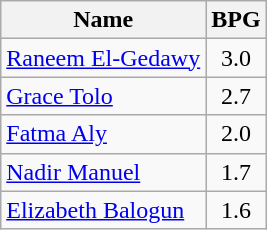<table class=wikitable>
<tr>
<th>Name</th>
<th>BPG</th>
</tr>
<tr>
<td> <a href='#'>Raneem El-Gedawy</a></td>
<td align=center>3.0</td>
</tr>
<tr>
<td> <a href='#'>Grace Tolo</a></td>
<td align=center>2.7</td>
</tr>
<tr>
<td> <a href='#'>Fatma Aly</a></td>
<td align=center>2.0</td>
</tr>
<tr>
<td> <a href='#'>Nadir Manuel</a></td>
<td align=center>1.7</td>
</tr>
<tr>
<td> <a href='#'>Elizabeth Balogun</a></td>
<td align=center>1.6</td>
</tr>
</table>
